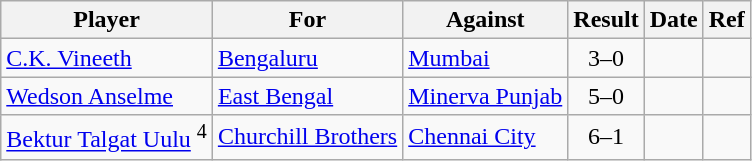<table class="wikitable">
<tr>
<th>Player</th>
<th>For</th>
<th>Against</th>
<th style="text-align:center">Result</th>
<th>Date</th>
<th>Ref</th>
</tr>
<tr>
<td> <a href='#'>C.K. Vineeth</a></td>
<td><a href='#'>Bengaluru</a></td>
<td><a href='#'>Mumbai</a></td>
<td style="text-align:center;">3–0</td>
<td></td>
<td></td>
</tr>
<tr>
<td> <a href='#'>Wedson Anselme</a></td>
<td><a href='#'>East Bengal</a></td>
<td><a href='#'>Minerva Punjab</a></td>
<td style="text-align:center;">5–0</td>
<td></td>
<td></td>
</tr>
<tr>
<td> <a href='#'>Bektur Talgat Uulu</a> <sup>4</sup></td>
<td><a href='#'>Churchill Brothers</a></td>
<td><a href='#'>Chennai City</a></td>
<td style="text-align:center;">6–1</td>
<td></td>
<td></td>
</tr>
</table>
